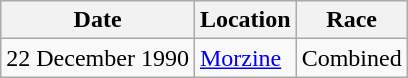<table class="wikitable">
<tr>
<th>Date</th>
<th>Location</th>
<th>Race</th>
</tr>
<tr>
<td>22 December 1990</td>
<td> <a href='#'>Morzine</a></td>
<td>Combined</td>
</tr>
</table>
